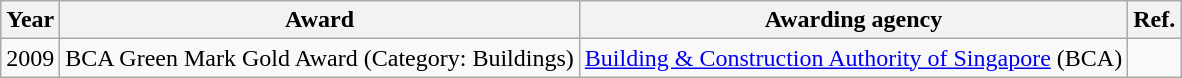<table class="wikitable">
<tr>
<th>Year</th>
<th>Award</th>
<th>Awarding agency</th>
<th>Ref.</th>
</tr>
<tr>
<td>2009</td>
<td>BCA Green Mark Gold Award (Category: Buildings)</td>
<td><a href='#'>Building & Construction Authority of Singapore</a> (BCA)</td>
<td></td>
</tr>
</table>
